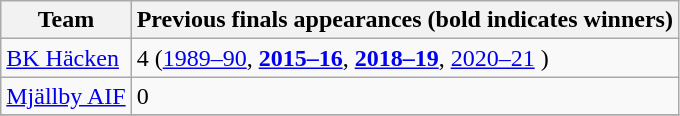<table class="wikitable">
<tr>
<th>Team</th>
<th>Previous finals appearances (bold indicates winners)</th>
</tr>
<tr>
<td><a href='#'>BK Häcken</a></td>
<td>4 (<a href='#'>1989–90</a>, <strong><a href='#'>2015–16</a></strong>, <strong><a href='#'>2018–19</a></strong>, <a href='#'>2020–21</a> )</td>
</tr>
<tr>
<td><a href='#'>Mjällby AIF</a></td>
<td>0</td>
</tr>
<tr>
</tr>
</table>
